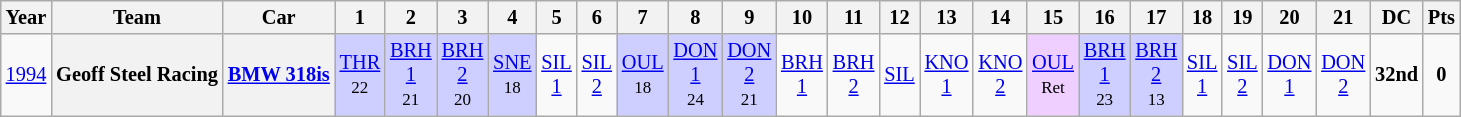<table class="wikitable" style="text-align:center; font-size:85%">
<tr>
<th>Year</th>
<th>Team</th>
<th>Car</th>
<th>1</th>
<th>2</th>
<th>3</th>
<th>4</th>
<th>5</th>
<th>6</th>
<th>7</th>
<th>8</th>
<th>9</th>
<th>10</th>
<th>11</th>
<th>12</th>
<th>13</th>
<th>14</th>
<th>15</th>
<th>16</th>
<th>17</th>
<th>18</th>
<th>19</th>
<th>20</th>
<th>21</th>
<th>DC</th>
<th>Pts</th>
</tr>
<tr>
<td><a href='#'>1994</a></td>
<th nowrap>Geoff Steel Racing</th>
<th nowrap><a href='#'>BMW 318is</a></th>
<td style="background:#CFCFFF;"><a href='#'>THR</a><br><small>22</small></td>
<td style="background:#CFCFFF;"><a href='#'>BRH<br>1</a><br><small>21</small></td>
<td style="background:#CFCFFF;"><a href='#'>BRH<br>2</a><br><small>20</small></td>
<td style="background:#CFCFFF;"><a href='#'>SNE</a><br><small>18</small></td>
<td><a href='#'>SIL<br>1</a><br><small></small></td>
<td><a href='#'>SIL<br>2</a><br><small></small></td>
<td style="background:#CFCFFF;"><a href='#'>OUL</a><br><small>18</small></td>
<td style="background:#CFCFFF;"><a href='#'>DON<br>1</a><br><small>24</small></td>
<td style="background:#CFCFFF;"><a href='#'>DON<br>2</a><br><small>21</small></td>
<td><a href='#'>BRH<br>1</a><br><small></small></td>
<td><a href='#'>BRH<br>2</a><br><small></small></td>
<td><a href='#'>SIL</a><br><small></small></td>
<td><a href='#'>KNO<br>1</a><br><small></small></td>
<td><a href='#'>KNO<br>2</a><br><small></small></td>
<td style="background:#EFCFFF;"><a href='#'>OUL</a><br><small>Ret</small></td>
<td style="background:#CFCFFF;"><a href='#'>BRH<br>1</a><br><small>23</small></td>
<td style="background:#CFCFFF;"><a href='#'>BRH<br>2</a><br><small>13</small></td>
<td><a href='#'>SIL<br>1</a><br><small></small></td>
<td><a href='#'>SIL<br>2</a><br><small></small></td>
<td><a href='#'>DON<br>1</a><br><small></small></td>
<td><a href='#'>DON<br>2</a><br><small></small></td>
<td><strong>32nd</strong></td>
<td><strong>0</strong></td>
</tr>
</table>
